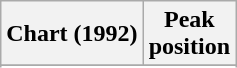<table class="wikitable plainrowheaders" style="text-align:center">
<tr>
<th>Chart (1992)</th>
<th>Peak<br>position</th>
</tr>
<tr>
</tr>
<tr>
</tr>
</table>
